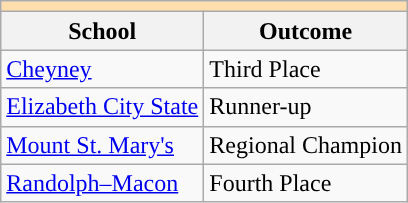<table class="wikitable" style="float:left; margin-right:1em;">
<tr>
<th colspan="3" style="background:#ffdead;"></th>
</tr>
<tr>
<th>School</th>
<th>Outcome</th>
</tr>
<tr>
<td><a href='#'>Cheyney</a></td>
<td>Third Place</td>
</tr>
<tr>
<td><a href='#'>Elizabeth City State</a></td>
<td>Runner-up</td>
</tr>
<tr>
<td><a href='#'>Mount St. Mary's</a></td>
<td>Regional Champion</td>
</tr>
<tr>
<td><a href='#'>Randolph–Macon</a></td>
<td>Fourth Place</td>
</tr>
</table>
